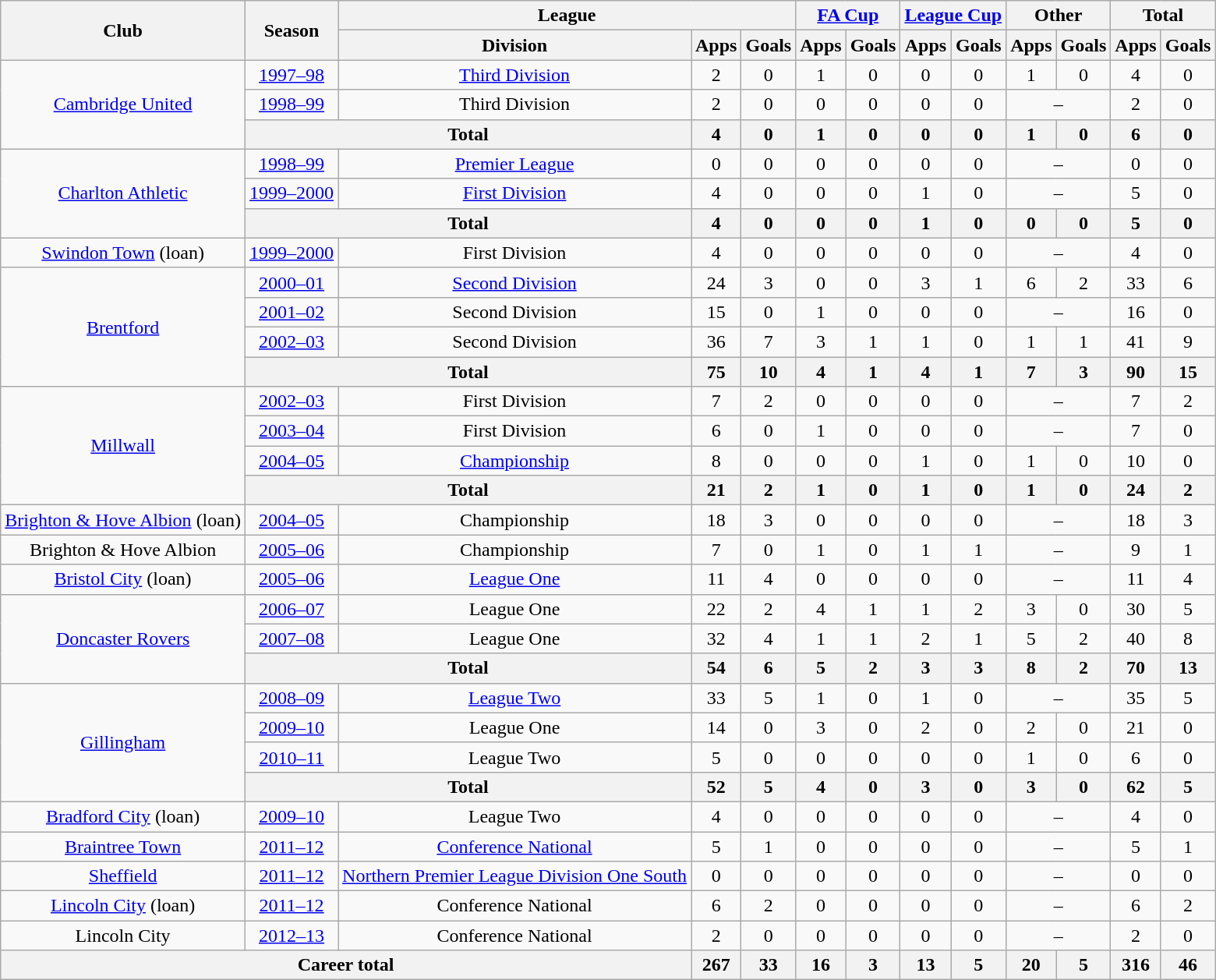<table class="wikitable" style="text-align:center">
<tr>
<th rowspan="2">Club</th>
<th rowspan="2">Season</th>
<th colspan="3">League</th>
<th colspan="2"><a href='#'>FA Cup</a></th>
<th colspan="2"><a href='#'>League Cup</a></th>
<th colspan="2">Other</th>
<th colspan="2">Total</th>
</tr>
<tr>
<th>Division</th>
<th>Apps</th>
<th>Goals</th>
<th>Apps</th>
<th>Goals</th>
<th>Apps</th>
<th>Goals</th>
<th>Apps</th>
<th>Goals</th>
<th>Apps</th>
<th>Goals</th>
</tr>
<tr>
<td rowspan="3"><a href='#'>Cambridge United</a></td>
<td><a href='#'>1997–98</a></td>
<td><a href='#'>Third Division</a></td>
<td>2</td>
<td>0</td>
<td>1</td>
<td>0</td>
<td>0</td>
<td>0</td>
<td>1</td>
<td>0</td>
<td>4</td>
<td>0</td>
</tr>
<tr>
<td><a href='#'>1998–99</a></td>
<td>Third Division</td>
<td>2</td>
<td>0</td>
<td>0</td>
<td>0</td>
<td>0</td>
<td>0</td>
<td colspan="2">–</td>
<td>2</td>
<td>0</td>
</tr>
<tr>
<th colspan="2">Total</th>
<th>4</th>
<th>0</th>
<th>1</th>
<th>0</th>
<th>0</th>
<th>0</th>
<th>1</th>
<th>0</th>
<th>6</th>
<th>0</th>
</tr>
<tr>
<td rowspan="3"><a href='#'>Charlton Athletic</a></td>
<td><a href='#'>1998–99</a></td>
<td><a href='#'>Premier League</a></td>
<td>0</td>
<td>0</td>
<td>0</td>
<td>0</td>
<td>0</td>
<td>0</td>
<td colspan="2">–</td>
<td>0</td>
<td>0</td>
</tr>
<tr>
<td><a href='#'>1999–2000</a></td>
<td><a href='#'>First Division</a></td>
<td>4</td>
<td>0</td>
<td>0</td>
<td>0</td>
<td>1</td>
<td>0</td>
<td colspan="2">–</td>
<td>5</td>
<td>0</td>
</tr>
<tr>
<th colspan="2">Total</th>
<th>4</th>
<th>0</th>
<th>0</th>
<th>0</th>
<th>1</th>
<th>0</th>
<th>0</th>
<th>0</th>
<th>5</th>
<th>0</th>
</tr>
<tr>
<td><a href='#'>Swindon Town</a> (loan)</td>
<td><a href='#'>1999–2000</a></td>
<td Football League First Division>First Division</td>
<td>4</td>
<td>0</td>
<td>0</td>
<td>0</td>
<td>0</td>
<td>0</td>
<td colspan="2">–</td>
<td>4</td>
<td>0</td>
</tr>
<tr>
<td rowspan="4"><a href='#'>Brentford</a></td>
<td><a href='#'>2000–01</a></td>
<td><a href='#'>Second Division</a></td>
<td>24</td>
<td>3</td>
<td>0</td>
<td>0</td>
<td>3</td>
<td>1</td>
<td>6</td>
<td>2</td>
<td>33</td>
<td>6</td>
</tr>
<tr>
<td><a href='#'>2001–02</a></td>
<td>Second Division</td>
<td>15</td>
<td>0</td>
<td>1</td>
<td>0</td>
<td>0</td>
<td>0</td>
<td colspan="2">–</td>
<td>16</td>
<td>0</td>
</tr>
<tr>
<td><a href='#'>2002–03</a></td>
<td>Second Division</td>
<td>36</td>
<td>7</td>
<td>3</td>
<td>1</td>
<td>1</td>
<td>0</td>
<td>1</td>
<td>1</td>
<td>41</td>
<td>9</td>
</tr>
<tr>
<th colspan="2">Total</th>
<th>75</th>
<th>10</th>
<th>4</th>
<th>1</th>
<th>4</th>
<th>1</th>
<th>7</th>
<th>3</th>
<th>90</th>
<th>15</th>
</tr>
<tr>
<td rowspan="4"><a href='#'>Millwall</a></td>
<td><a href='#'>2002–03</a></td>
<td>First Division</td>
<td>7</td>
<td>2</td>
<td>0</td>
<td>0</td>
<td>0</td>
<td>0</td>
<td colspan="2">–</td>
<td>7</td>
<td>2</td>
</tr>
<tr>
<td><a href='#'>2003–04</a></td>
<td>First Division</td>
<td>6</td>
<td>0</td>
<td>1</td>
<td>0</td>
<td>0</td>
<td>0</td>
<td colspan="2">–</td>
<td>7</td>
<td>0</td>
</tr>
<tr>
<td><a href='#'>2004–05</a></td>
<td><a href='#'>Championship</a></td>
<td>8</td>
<td>0</td>
<td>0</td>
<td>0</td>
<td>1</td>
<td>0</td>
<td>1</td>
<td>0</td>
<td>10</td>
<td>0</td>
</tr>
<tr>
<th colspan="2">Total</th>
<th>21</th>
<th>2</th>
<th>1</th>
<th>0</th>
<th>1</th>
<th>0</th>
<th>1</th>
<th>0</th>
<th>24</th>
<th>2</th>
</tr>
<tr>
<td><a href='#'>Brighton & Hove Albion</a> (loan)</td>
<td><a href='#'>2004–05</a></td>
<td>Championship</td>
<td>18</td>
<td>3</td>
<td>0</td>
<td>0</td>
<td>0</td>
<td>0</td>
<td colspan="2">–</td>
<td>18</td>
<td>3</td>
</tr>
<tr>
<td>Brighton & Hove Albion</td>
<td><a href='#'>2005–06</a></td>
<td>Championship</td>
<td>7</td>
<td>0</td>
<td>1</td>
<td>0</td>
<td>1</td>
<td>1</td>
<td colspan="2">–</td>
<td>9</td>
<td>1</td>
</tr>
<tr>
<td><a href='#'>Bristol City</a> (loan)</td>
<td><a href='#'>2005–06</a></td>
<td><a href='#'>League One</a></td>
<td>11</td>
<td>4</td>
<td>0</td>
<td>0</td>
<td>0</td>
<td>0</td>
<td colspan="2">–</td>
<td>11</td>
<td>4</td>
</tr>
<tr>
<td rowspan="3"><a href='#'>Doncaster Rovers</a></td>
<td><a href='#'>2006–07</a></td>
<td>League One</td>
<td>22</td>
<td>2</td>
<td>4</td>
<td>1</td>
<td>1</td>
<td>2</td>
<td>3</td>
<td>0</td>
<td>30</td>
<td>5</td>
</tr>
<tr>
<td><a href='#'>2007–08</a></td>
<td>League One</td>
<td>32</td>
<td>4</td>
<td>1</td>
<td>1</td>
<td>2</td>
<td>1</td>
<td>5</td>
<td>2</td>
<td>40</td>
<td>8</td>
</tr>
<tr>
<th colspan="2">Total</th>
<th>54</th>
<th>6</th>
<th>5</th>
<th>2</th>
<th>3</th>
<th>3</th>
<th>8</th>
<th>2</th>
<th>70</th>
<th>13</th>
</tr>
<tr>
<td rowspan="4"><a href='#'>Gillingham</a></td>
<td><a href='#'>2008–09</a></td>
<td><a href='#'>League Two</a></td>
<td>33</td>
<td>5</td>
<td>1</td>
<td>0</td>
<td>1</td>
<td>0</td>
<td colspan="2">–</td>
<td>35</td>
<td>5</td>
</tr>
<tr>
<td><a href='#'>2009–10</a></td>
<td>League One</td>
<td>14</td>
<td>0</td>
<td>3</td>
<td>0</td>
<td>2</td>
<td>0</td>
<td>2</td>
<td>0</td>
<td>21</td>
<td>0</td>
</tr>
<tr>
<td><a href='#'>2010–11</a></td>
<td>League Two</td>
<td>5</td>
<td>0</td>
<td>0</td>
<td>0</td>
<td>0</td>
<td>0</td>
<td>1</td>
<td>0</td>
<td>6</td>
<td>0</td>
</tr>
<tr>
<th colspan="2">Total</th>
<th>52</th>
<th>5</th>
<th>4</th>
<th>0</th>
<th>3</th>
<th>0</th>
<th>3</th>
<th>0</th>
<th>62</th>
<th>5</th>
</tr>
<tr>
<td><a href='#'>Bradford City</a> (loan)</td>
<td><a href='#'>2009–10</a></td>
<td>League Two</td>
<td>4</td>
<td>0</td>
<td>0</td>
<td>0</td>
<td>0</td>
<td>0</td>
<td colspan="2">–</td>
<td>4</td>
<td>0</td>
</tr>
<tr>
<td><a href='#'>Braintree Town</a></td>
<td><a href='#'>2011–12</a></td>
<td><a href='#'>Conference National</a></td>
<td>5</td>
<td>1</td>
<td>0</td>
<td>0</td>
<td>0</td>
<td>0</td>
<td colspan="2">–</td>
<td>5</td>
<td>1</td>
</tr>
<tr>
<td><a href='#'>Sheffield</a></td>
<td><a href='#'>2011–12</a></td>
<td><a href='#'>Northern Premier League Division One South</a></td>
<td>0</td>
<td>0</td>
<td>0</td>
<td>0</td>
<td>0</td>
<td>0</td>
<td colspan="2">–</td>
<td>0</td>
<td>0</td>
</tr>
<tr>
<td><a href='#'>Lincoln City</a> (loan)</td>
<td><a href='#'>2011–12</a></td>
<td>Conference National</td>
<td>6</td>
<td>2</td>
<td>0</td>
<td>0</td>
<td>0</td>
<td>0</td>
<td colspan="2">–</td>
<td>6</td>
<td>2</td>
</tr>
<tr>
<td>Lincoln City</td>
<td><a href='#'>2012–13</a></td>
<td>Conference National</td>
<td>2</td>
<td>0</td>
<td>0</td>
<td>0</td>
<td>0</td>
<td>0</td>
<td colspan="2">–</td>
<td>2</td>
<td>0</td>
</tr>
<tr>
<th colspan="3">Career total</th>
<th>267</th>
<th>33</th>
<th>16</th>
<th>3</th>
<th>13</th>
<th>5</th>
<th>20</th>
<th>5</th>
<th>316</th>
<th>46</th>
</tr>
</table>
